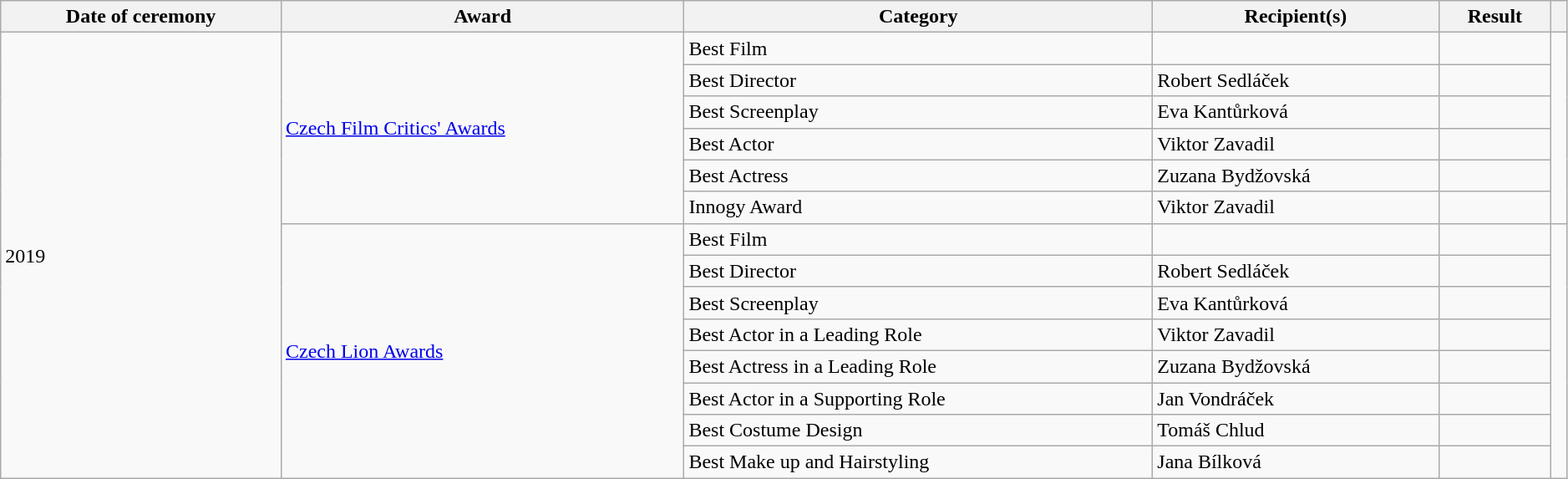<table class="wikitable sortable" style="width: 99%;">
<tr>
<th scope="col">Date of ceremony</th>
<th scope="col">Award</th>
<th scope="col">Category</th>
<th scope="col">Recipient(s)</th>
<th scope="col">Result</th>
<th scope="col" class="unsortable"></th>
</tr>
<tr>
<td rowspan="14">2019</td>
<td rowspan="6"><a href='#'>Czech Film Critics' Awards</a></td>
<td>Best Film</td>
<td></td>
<td></td>
<td rowspan="6"></td>
</tr>
<tr>
<td>Best Director</td>
<td>Robert Sedláček</td>
<td></td>
</tr>
<tr>
<td>Best Screenplay</td>
<td>Eva Kantůrková</td>
<td></td>
</tr>
<tr>
<td>Best Actor</td>
<td>Viktor Zavadil</td>
<td></td>
</tr>
<tr>
<td>Best Actress</td>
<td>Zuzana Bydžovská</td>
<td></td>
</tr>
<tr>
<td>Innogy Award</td>
<td>Viktor Zavadil</td>
<td></td>
</tr>
<tr>
<td rowspan="8"><a href='#'>Czech Lion Awards</a></td>
<td>Best Film</td>
<td></td>
<td></td>
<td rowspan="14"></td>
</tr>
<tr>
<td>Best Director</td>
<td>Robert Sedláček</td>
<td></td>
</tr>
<tr>
<td>Best Screenplay</td>
<td>Eva Kantůrková</td>
<td></td>
</tr>
<tr>
<td>Best Actor in a Leading Role</td>
<td>Viktor Zavadil</td>
<td></td>
</tr>
<tr>
<td>Best Actress in a Leading Role</td>
<td>Zuzana Bydžovská</td>
<td></td>
</tr>
<tr>
<td>Best Actor in a Supporting Role</td>
<td>Jan Vondráček</td>
<td></td>
</tr>
<tr>
<td>Best Costume Design</td>
<td>Tomáš Chlud</td>
<td></td>
</tr>
<tr>
<td>Best Make up and Hairstyling</td>
<td>Jana Bílková</td>
<td></td>
</tr>
</table>
